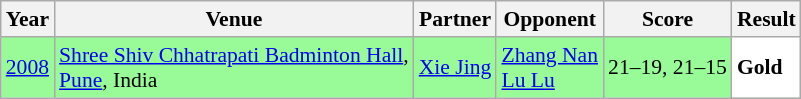<table class="sortable wikitable" style="font-size: 90%;">
<tr>
<th>Year</th>
<th>Venue</th>
<th>Partner</th>
<th>Opponent</th>
<th>Score</th>
<th>Result</th>
</tr>
<tr style="background:#98FB98">
<td align="center"><a href='#'>2008</a></td>
<td align="left"><a href='#'>Shree Shiv Chhatrapati Badminton Hall</a>,<br><a href='#'>Pune</a>, India</td>
<td align="left"> <a href='#'>Xie Jing</a></td>
<td align="left"> <a href='#'>Zhang Nan</a> <br>  <a href='#'>Lu Lu</a></td>
<td align="left">21–19, 21–15</td>
<td style="text-align:left; background:white"> <strong>Gold</strong></td>
</tr>
</table>
